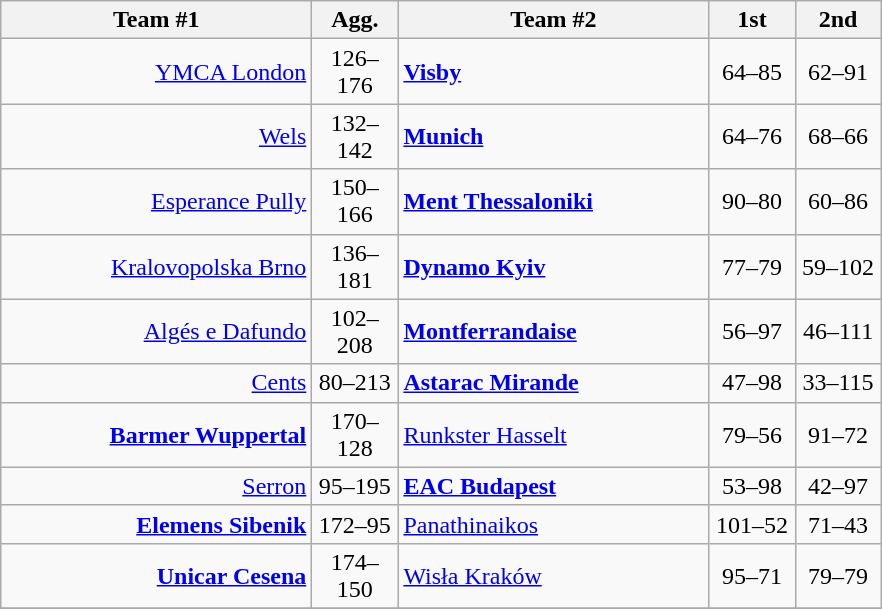<table class=wikitable style="text-align:center">
<tr>
<th width=200>Team #1</th>
<th width=50>Agg.</th>
<th width=200>Team #2</th>
<th width=50>1st</th>
<th width=50>2nd</th>
</tr>
<tr>
<td align=right><a href='#'>YMCA London</a> </td>
<td>126–176</td>
<td align=left> <strong><a href='#'>Visby</a></strong></td>
<td align=center>64–85</td>
<td align=center>62–91</td>
</tr>
<tr>
<td align=right><a href='#'>Wels</a> </td>
<td>132–142</td>
<td align=left> <strong><a href='#'>Munich</a></strong></td>
<td align=center>64–76</td>
<td align=center>68–66</td>
</tr>
<tr>
<td align=right><a href='#'>Esperance Pully</a> </td>
<td>150–166</td>
<td align=left> <strong><a href='#'>Ment Thessaloniki</a></strong></td>
<td align=center>90–80</td>
<td align=center>60–86</td>
</tr>
<tr>
<td align=right><a href='#'>Kralovopolska Brno</a> </td>
<td>136–181</td>
<td align=left> <strong><a href='#'>Dynamo Kyiv</a></strong></td>
<td align=center>77–79</td>
<td align=center>59–102</td>
</tr>
<tr>
<td align=right><a href='#'>Algés e Dafundo</a> </td>
<td>102–208</td>
<td align=left> <strong><a href='#'>Montferrandaise</a></strong></td>
<td align=center>56–97</td>
<td align=center>46–111</td>
</tr>
<tr>
<td align=right><a href='#'>Cents</a> </td>
<td>80–213</td>
<td align=left> <strong><a href='#'>Astarac Mirande</a></strong></td>
<td align=center>47–98</td>
<td align=center>33–115</td>
</tr>
<tr>
<td align=right><strong><a href='#'>Barmer Wuppertal</a></strong> </td>
<td>170–128</td>
<td align=left> <a href='#'>Runkster Hasselt</a></td>
<td align=center>79–56</td>
<td align=center>91–72</td>
</tr>
<tr>
<td align=right><a href='#'>Serron</a> </td>
<td>95–195</td>
<td align=left> <strong><a href='#'>EAC Budapest</a></strong></td>
<td align=center>53–98</td>
<td align=center>42–97</td>
</tr>
<tr>
<td align=right><strong><a href='#'>Elemens Sibenik</a></strong> </td>
<td>172–95</td>
<td align=left> <a href='#'>Panathinaikos</a></td>
<td align=center>101–52</td>
<td align=center>71–43</td>
</tr>
<tr>
<td align=right><strong><a href='#'>Unicar Cesena</a></strong> </td>
<td>174–150</td>
<td align=left> <a href='#'>Wisła Kraków</a></td>
<td align=center>95–71</td>
<td align=center>79–79</td>
</tr>
<tr>
</tr>
</table>
